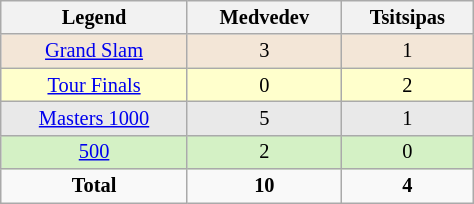<table class="wikitable" style="font-size:85%; width:25%; vertical-align:top; text-align:center;">
<tr>
<th><strong>Legend</strong></th>
<th><strong>Medvedev</strong></th>
<th><strong>Tsitsipas</strong></th>
</tr>
<tr style="background:#f3e6d7;">
<td><a href='#'>Grand Slam</a></td>
<td>3</td>
<td>1</td>
</tr>
<tr style="background:#ffffcc;">
<td><a href='#'>Tour Finals</a></td>
<td>0</td>
<td>2</td>
</tr>
<tr style="background:#e9e9e9;">
<td><a href='#'>Masters 1000</a></td>
<td>5</td>
<td>1</td>
</tr>
<tr style="background:#d4f1c5;">
<td><a href='#'>500</a></td>
<td>2</td>
<td>0</td>
</tr>
<tr>
<td><strong>Total</strong></td>
<td><strong>10</strong></td>
<td><strong>4</strong></td>
</tr>
</table>
